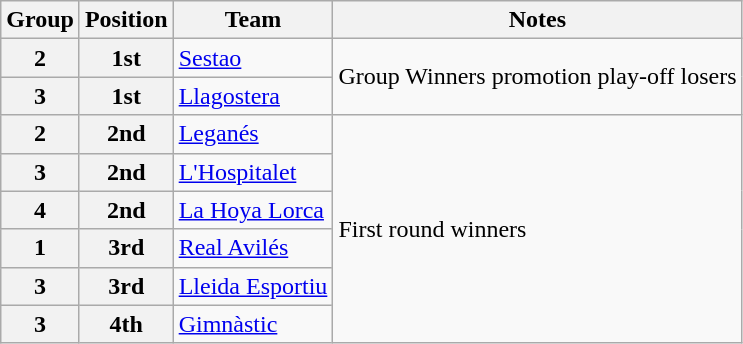<table class="wikitable">
<tr>
<th>Group</th>
<th>Position</th>
<th>Team</th>
<th>Notes</th>
</tr>
<tr>
<th>2</th>
<th>1st</th>
<td><a href='#'>Sestao</a></td>
<td rowspan=2>Group Winners promotion play-off losers</td>
</tr>
<tr>
<th>3</th>
<th>1st</th>
<td><a href='#'>Llagostera</a></td>
</tr>
<tr>
<th>2</th>
<th>2nd</th>
<td><a href='#'>Leganés</a></td>
<td rowspan=6>First round winners</td>
</tr>
<tr>
<th>3</th>
<th>2nd</th>
<td><a href='#'>L'Hospitalet</a></td>
</tr>
<tr>
<th>4</th>
<th>2nd</th>
<td><a href='#'>La Hoya Lorca</a></td>
</tr>
<tr>
<th>1</th>
<th>3rd</th>
<td><a href='#'>Real Avilés</a></td>
</tr>
<tr>
<th>3</th>
<th>3rd</th>
<td><a href='#'>Lleida Esportiu</a></td>
</tr>
<tr>
<th>3</th>
<th>4th</th>
<td><a href='#'>Gimnàstic</a></td>
</tr>
</table>
